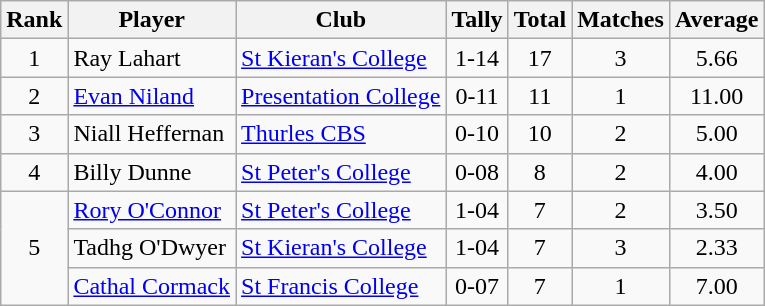<table class="wikitable">
<tr>
<th>Rank</th>
<th>Player</th>
<th>Club</th>
<th>Tally</th>
<th>Total</th>
<th>Matches</th>
<th>Average</th>
</tr>
<tr>
<td rowspan="1" style="text-align:center;">1</td>
<td>Ray Lahart</td>
<td><a href='#'>St Kieran's College</a></td>
<td align=center>1-14</td>
<td align=center>17</td>
<td align=center>3</td>
<td align=center>5.66</td>
</tr>
<tr>
<td rowspan="1" style="text-align:center;">2</td>
<td><a href='#'>Evan Niland</a></td>
<td><a href='#'>Presentation College</a></td>
<td align=center>0-11</td>
<td align=center>11</td>
<td align=center>1</td>
<td align=center>11.00</td>
</tr>
<tr>
<td rowspan="1" style="text-align:center;">3</td>
<td>Niall Heffernan</td>
<td><a href='#'>Thurles CBS</a></td>
<td align=center>0-10</td>
<td align=center>10</td>
<td align=center>2</td>
<td align=center>5.00</td>
</tr>
<tr>
<td rowspan="1" style="text-align:center;">4</td>
<td>Billy Dunne</td>
<td><a href='#'>St Peter's College</a></td>
<td align=center>0-08</td>
<td align=center>8</td>
<td align=center>2</td>
<td align=center>4.00</td>
</tr>
<tr>
<td rowspan="3" style="text-align:center;">5</td>
<td><a href='#'>Rory O'Connor</a></td>
<td><a href='#'>St Peter's College</a></td>
<td align=center>1-04</td>
<td align=center>7</td>
<td align=center>2</td>
<td align=center>3.50</td>
</tr>
<tr>
<td>Tadhg O'Dwyer</td>
<td><a href='#'>St Kieran's College</a></td>
<td align=center>1-04</td>
<td align=center>7</td>
<td align=center>3</td>
<td align=center>2.33</td>
</tr>
<tr>
<td><a href='#'>Cathal Cormack</a></td>
<td><a href='#'>St Francis College</a></td>
<td align=center>0-07</td>
<td align=center>7</td>
<td align=center>1</td>
<td align=center>7.00</td>
</tr>
</table>
